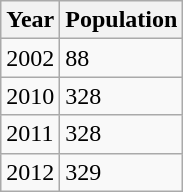<table class="wikitable">
<tr>
<th>Year</th>
<th>Population</th>
</tr>
<tr>
<td>2002</td>
<td>88</td>
</tr>
<tr>
<td>2010</td>
<td>328</td>
</tr>
<tr>
<td>2011</td>
<td>328</td>
</tr>
<tr>
<td>2012</td>
<td>329</td>
</tr>
</table>
